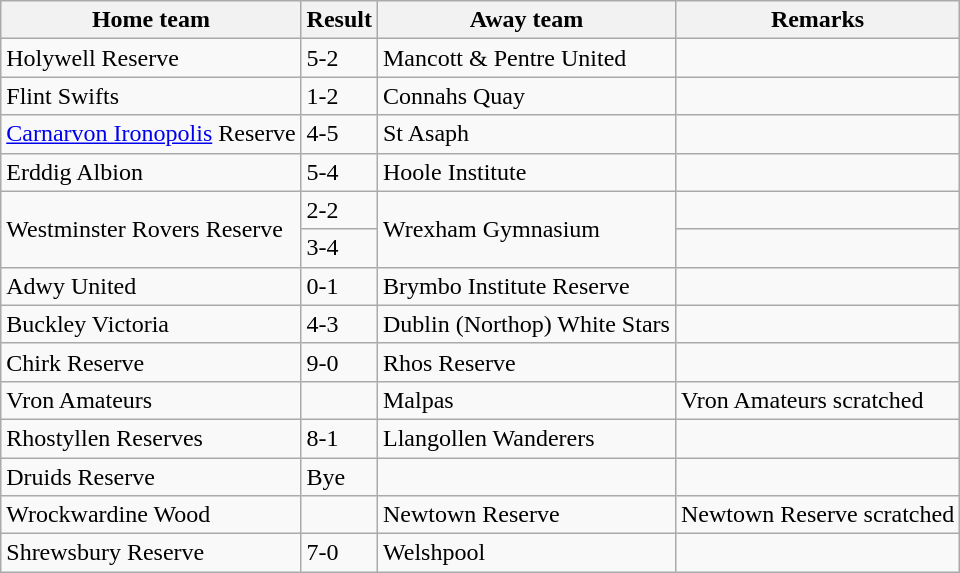<table class="wikitable">
<tr>
<th>Home team</th>
<th>Result</th>
<th>Away team</th>
<th>Remarks</th>
</tr>
<tr>
<td>Holywell Reserve</td>
<td>5-2</td>
<td>Mancott & Pentre United</td>
<td></td>
</tr>
<tr>
<td>Flint Swifts</td>
<td>1-2</td>
<td>Connahs Quay</td>
<td></td>
</tr>
<tr>
<td><a href='#'>Carnarvon Ironopolis</a> Reserve</td>
<td>4-5</td>
<td>St Asaph</td>
<td></td>
</tr>
<tr>
<td>Erddig Albion</td>
<td>5-4</td>
<td> Hoole Institute</td>
<td></td>
</tr>
<tr>
<td rowspan="2">Westminster Rovers Reserve</td>
<td>2-2</td>
<td rowspan="2">Wrexham Gymnasium</td>
<td></td>
</tr>
<tr>
<td>3-4</td>
<td></td>
</tr>
<tr>
<td>Adwy United</td>
<td>0-1</td>
<td>Brymbo Institute Reserve</td>
<td></td>
</tr>
<tr>
<td>Buckley Victoria</td>
<td>4-3</td>
<td>Dublin (Northop) White Stars</td>
<td></td>
</tr>
<tr>
<td>Chirk Reserve</td>
<td>9-0</td>
<td>Rhos Reserve</td>
<td></td>
</tr>
<tr>
<td>Vron Amateurs</td>
<td></td>
<td> Malpas</td>
<td>Vron Amateurs scratched</td>
</tr>
<tr>
<td>Rhostyllen Reserves</td>
<td>8-1</td>
<td>Llangollen Wanderers</td>
<td></td>
</tr>
<tr>
<td>Druids Reserve</td>
<td>Bye</td>
<td></td>
<td></td>
</tr>
<tr>
<td> Wrockwardine Wood</td>
<td></td>
<td>Newtown Reserve</td>
<td>Newtown Reserve scratched</td>
</tr>
<tr>
<td> Shrewsbury Reserve</td>
<td>7-0</td>
<td>Welshpool</td>
<td></td>
</tr>
</table>
